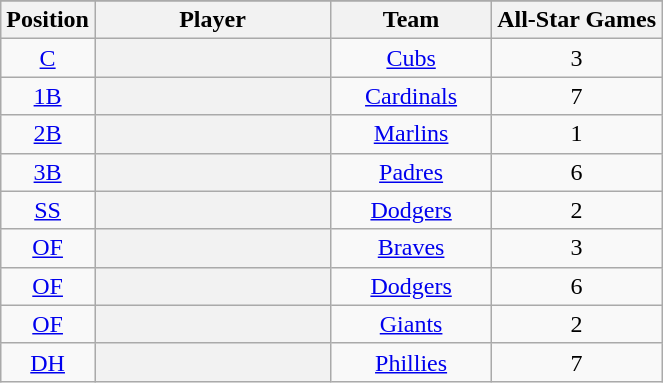<table class="wikitable sortable plainrowheaders" style="text-align:center;">
<tr>
</tr>
<tr>
<th scope="col">Position</th>
<th scope="col" style="width:150px;">Player</th>
<th scope="col" style="width:100px;">Team</th>
<th scope="col">All-Star Games</th>
</tr>
<tr>
<td><a href='#'>C</a></td>
<th scope="row" style="text-align:center"></th>
<td><a href='#'>Cubs</a></td>
<td>3</td>
</tr>
<tr>
<td><a href='#'>1B</a></td>
<th scope="row" style="text-align:center"></th>
<td><a href='#'>Cardinals</a></td>
<td>7</td>
</tr>
<tr>
<td><a href='#'>2B</a></td>
<th scope="row" style="text-align:center"></th>
<td><a href='#'>Marlins</a></td>
<td>1</td>
</tr>
<tr>
<td><a href='#'>3B</a></td>
<th scope="row" style="text-align:center"></th>
<td><a href='#'>Padres</a></td>
<td>6</td>
</tr>
<tr>
<td><a href='#'>SS</a></td>
<th scope="row" style="text-align:center"></th>
<td><a href='#'>Dodgers</a></td>
<td>2</td>
</tr>
<tr>
<td><a href='#'>OF</a></td>
<th scope="row" style="text-align:center"></th>
<td><a href='#'>Braves</a></td>
<td>3</td>
</tr>
<tr>
<td><a href='#'>OF</a></td>
<th scope="row" style="text-align:center"></th>
<td><a href='#'>Dodgers</a></td>
<td>6</td>
</tr>
<tr>
<td><a href='#'>OF</a></td>
<th scope="row" style="text-align:center"></th>
<td><a href='#'>Giants</a></td>
<td>2</td>
</tr>
<tr>
<td><a href='#'>DH</a></td>
<th scope="row" style="text-align:center"></th>
<td><a href='#'>Phillies</a></td>
<td>7</td>
</tr>
</table>
